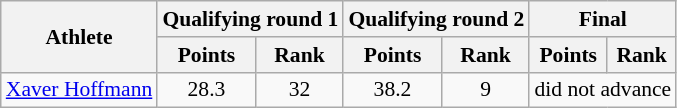<table class="wikitable" style="font-size:90%">
<tr>
<th rowspan="2">Athlete</th>
<th colspan="2">Qualifying round 1</th>
<th colspan="2">Qualifying round 2</th>
<th colspan="2">Final</th>
</tr>
<tr>
<th>Points</th>
<th>Rank</th>
<th>Points</th>
<th>Rank</th>
<th>Points</th>
<th>Rank</th>
</tr>
<tr>
<td><a href='#'>Xaver Hoffmann</a></td>
<td align="center">28.3</td>
<td align="center">32</td>
<td align="center">38.2</td>
<td align="center">9</td>
<td colspan="2">did not advance</td>
</tr>
</table>
